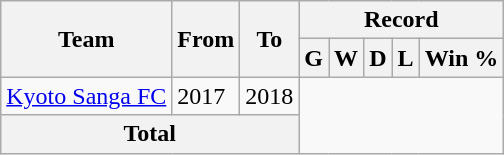<table class="wikitable" style="text-align: center">
<tr>
<th rowspan="2">Team</th>
<th rowspan="2">From</th>
<th rowspan="2">To</th>
<th colspan="5">Record</th>
</tr>
<tr>
<th>G</th>
<th>W</th>
<th>D</th>
<th>L</th>
<th>Win %</th>
</tr>
<tr>
<td align="left"><a href='#'>Kyoto Sanga FC</a></td>
<td align="left">2017</td>
<td align="left">2018<br></td>
</tr>
<tr>
<th colspan="3">Total<br></th>
</tr>
</table>
